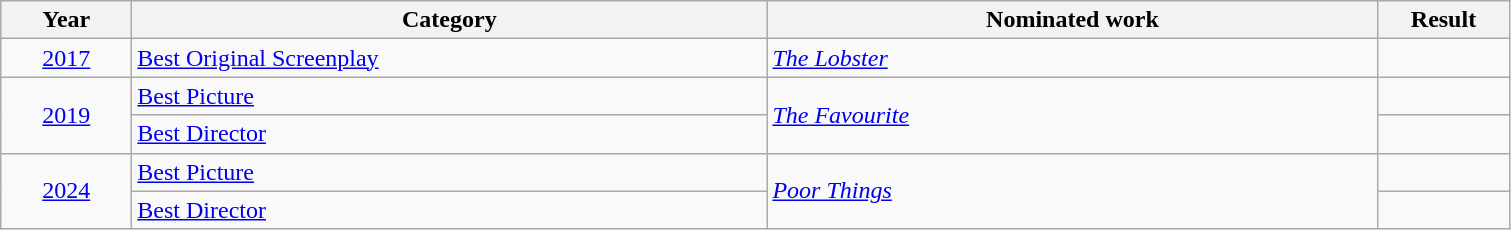<table class=wikitable>
<tr>
<th scope="col" style="width:5em;">Year</th>
<th scope="col" style="width:26em;">Category</th>
<th scope="col" style="width:25em;">Nominated work</th>
<th scope="col" style="width:5em;">Result</th>
</tr>
<tr>
<td style="text-align:center;"><a href='#'>2017</a></td>
<td><a href='#'>Best Original Screenplay</a></td>
<td><em><a href='#'>The Lobster</a></em></td>
<td></td>
</tr>
<tr>
<td style="text-align:center;", rowspan="2"><a href='#'>2019</a></td>
<td><a href='#'>Best Picture</a></td>
<td rowspan="2"><em><a href='#'>The Favourite</a></em></td>
<td></td>
</tr>
<tr>
<td><a href='#'>Best Director</a></td>
<td></td>
</tr>
<tr>
<td style="text-align:center;", rowspan="2"><a href='#'>2024</a></td>
<td><a href='#'>Best Picture</a></td>
<td rowspan="2"><a href='#'><em>Poor Things</em></a></td>
<td></td>
</tr>
<tr>
<td><a href='#'>Best Director</a></td>
<td></td>
</tr>
</table>
